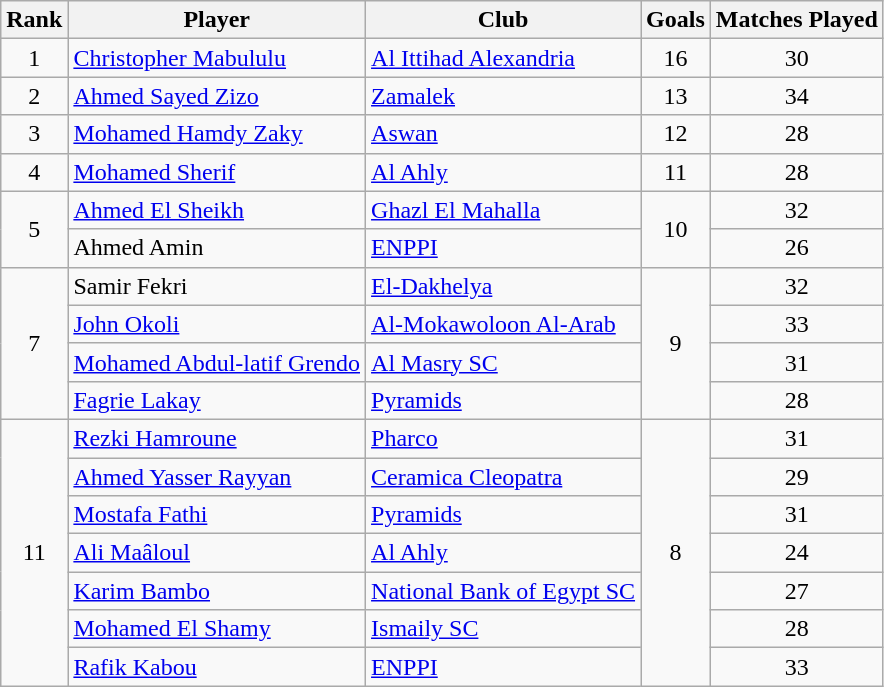<table class="wikitable" style="text-align:center;">
<tr>
<th>Rank</th>
<th>Player</th>
<th>Club</th>
<th>Goals</th>
<th>Matches Played</th>
</tr>
<tr>
<td>1</td>
<td align="left"> <a href='#'>Christopher Mabululu</a></td>
<td align="left"><a href='#'>Al Ittihad Alexandria</a></td>
<td>16</td>
<td>30</td>
</tr>
<tr>
<td>2</td>
<td align="left"> <a href='#'>Ahmed Sayed Zizo</a></td>
<td align="left"><a href='#'>Zamalek</a></td>
<td>13</td>
<td>34</td>
</tr>
<tr>
<td>3</td>
<td align="left"> <a href='#'>Mohamed Hamdy Zaky</a></td>
<td align="left"><a href='#'>Aswan</a></td>
<td>12</td>
<td>28</td>
</tr>
<tr>
<td>4</td>
<td align="left"> <a href='#'>Mohamed Sherif</a></td>
<td align="left"><a href='#'>Al Ahly</a></td>
<td>11</td>
<td>28</td>
</tr>
<tr>
<td rowspan="2">5</td>
<td align="left"> <a href='#'>Ahmed El Sheikh</a></td>
<td align="left"><a href='#'>Ghazl El Mahalla</a></td>
<td rowspan="2">10</td>
<td>32</td>
</tr>
<tr>
<td align="left"> Ahmed Amin</td>
<td align="left"><a href='#'>ENPPI</a></td>
<td>26</td>
</tr>
<tr>
<td rowspan="4">7</td>
<td align="left"> Samir Fekri</td>
<td align="left"><a href='#'>El-Dakhelya</a></td>
<td rowspan="4">9</td>
<td>32</td>
</tr>
<tr>
<td align="left"> <a href='#'>John Okoli</a></td>
<td align="left"><a href='#'>Al-Mokawoloon Al-Arab</a></td>
<td>33</td>
</tr>
<tr>
<td align="left"> <a href='#'>Mohamed Abdul-latif Grendo</a></td>
<td align="left"><a href='#'>Al Masry SC</a></td>
<td>31</td>
</tr>
<tr>
<td align="left"> <a href='#'>Fagrie Lakay</a></td>
<td align="left"><a href='#'>Pyramids</a></td>
<td>28</td>
</tr>
<tr>
<td rowspan="7">11</td>
<td align="left"> <a href='#'>Rezki Hamroune</a></td>
<td align="left"><a href='#'>Pharco</a></td>
<td rowspan="7">8</td>
<td>31</td>
</tr>
<tr>
<td align="left"> <a href='#'>Ahmed Yasser Rayyan</a></td>
<td align="left"><a href='#'>Ceramica Cleopatra</a></td>
<td>29</td>
</tr>
<tr>
<td align="left"> <a href='#'>Mostafa Fathi</a></td>
<td align="left"><a href='#'>Pyramids</a></td>
<td>31</td>
</tr>
<tr>
<td align="left"> <a href='#'>Ali Maâloul</a></td>
<td align="left"><a href='#'>Al Ahly</a></td>
<td>24</td>
</tr>
<tr>
<td align="left"> <a href='#'>Karim Bambo</a></td>
<td align="left"><a href='#'>National Bank of Egypt SC</a></td>
<td>27</td>
</tr>
<tr>
<td align="left"> <a href='#'>Mohamed El Shamy</a></td>
<td align="left"><a href='#'>Ismaily SC</a></td>
<td>28</td>
</tr>
<tr>
<td align="left"> <a href='#'>Rafik Kabou</a></td>
<td align="left"><a href='#'>ENPPI</a></td>
<td>33</td>
</tr>
</table>
